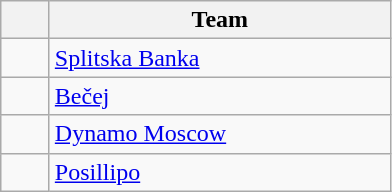<table class="wikitable" style="text-align:center">
<tr>
<th width=25></th>
<th width=220>Team</th>
</tr>
<tr>
<td></td>
<td align=left> <a href='#'>Splitska Banka</a></td>
</tr>
<tr>
<td></td>
<td align=left> <a href='#'>Bečej</a></td>
</tr>
<tr>
<td></td>
<td align=left> <a href='#'>Dynamo Moscow</a></td>
</tr>
<tr>
<td></td>
<td align=left> <a href='#'>Posillipo</a></td>
</tr>
</table>
